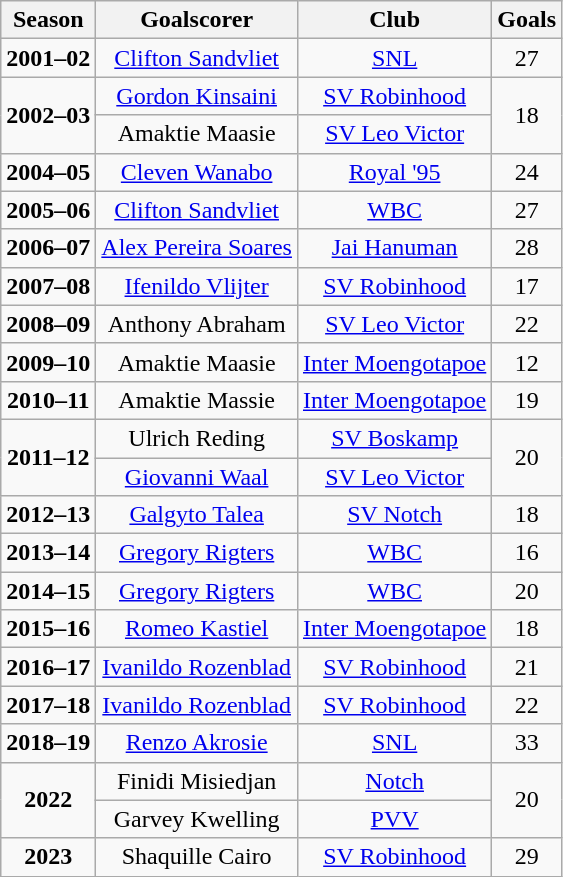<table class="wikitable" style="text-align:center;">
<tr>
<th>Season</th>
<th>Goalscorer</th>
<th>Club</th>
<th>Goals</th>
</tr>
<tr>
<td><strong>2001–02</strong></td>
<td> <a href='#'>Clifton Sandvliet</a></td>
<td><a href='#'>SNL</a></td>
<td>27</td>
</tr>
<tr>
<td rowspan=2><strong>2002–03</strong></td>
<td> <a href='#'>Gordon Kinsaini</a></td>
<td><a href='#'>SV Robinhood</a></td>
<td rowspan=2>18</td>
</tr>
<tr>
<td> Amaktie Maasie</td>
<td><a href='#'>SV Leo Victor</a></td>
</tr>
<tr>
<td><strong>2004–05</strong></td>
<td> <a href='#'>Cleven Wanabo</a></td>
<td><a href='#'>Royal '95</a></td>
<td>24</td>
</tr>
<tr>
<td><strong>2005–06</strong></td>
<td> <a href='#'>Clifton Sandvliet</a></td>
<td><a href='#'>WBC</a></td>
<td>27</td>
</tr>
<tr>
<td><strong>2006–07</strong></td>
<td> <a href='#'>Alex Pereira Soares</a></td>
<td><a href='#'>Jai Hanuman</a></td>
<td>28</td>
</tr>
<tr>
<td><strong>2007–08</strong></td>
<td> <a href='#'>Ifenildo Vlijter</a></td>
<td><a href='#'>SV Robinhood</a></td>
<td>17</td>
</tr>
<tr>
<td><strong>2008–09</strong></td>
<td> Anthony Abraham</td>
<td><a href='#'>SV Leo Victor</a></td>
<td>22</td>
</tr>
<tr>
<td><strong>2009–10</strong></td>
<td> Amaktie Maasie</td>
<td><a href='#'>Inter Moengotapoe</a></td>
<td>12</td>
</tr>
<tr>
<td><strong>2010–11</strong></td>
<td> Amaktie Massie</td>
<td><a href='#'>Inter Moengotapoe</a></td>
<td>19</td>
</tr>
<tr>
<td rowspan=2><strong>2011–12</strong></td>
<td> Ulrich Reding</td>
<td><a href='#'>SV Boskamp</a></td>
<td rowspan=2>20</td>
</tr>
<tr>
<td> <a href='#'>Giovanni Waal</a></td>
<td><a href='#'>SV Leo Victor</a></td>
</tr>
<tr>
<td><strong>2012–13</strong></td>
<td> <a href='#'>Galgyto Talea</a></td>
<td><a href='#'>SV Notch</a></td>
<td>18</td>
</tr>
<tr>
<td><strong>2013–14</strong></td>
<td> <a href='#'>Gregory Rigters</a></td>
<td><a href='#'>WBC</a></td>
<td>16</td>
</tr>
<tr>
<td><strong>2014–15</strong></td>
<td> <a href='#'>Gregory Rigters</a></td>
<td><a href='#'>WBC</a></td>
<td>20</td>
</tr>
<tr>
<td><strong>2015–16</strong></td>
<td> <a href='#'>Romeo Kastiel</a></td>
<td><a href='#'>Inter Moengotapoe</a></td>
<td>18</td>
</tr>
<tr>
<td><strong>2016–17</strong></td>
<td> <a href='#'>Ivanildo Rozenblad</a></td>
<td><a href='#'>SV Robinhood</a></td>
<td>21</td>
</tr>
<tr>
<td><strong>2017–18</strong></td>
<td> <a href='#'>Ivanildo Rozenblad</a></td>
<td><a href='#'>SV Robinhood</a></td>
<td>22</td>
</tr>
<tr>
<td><strong>2018–19</strong></td>
<td> <a href='#'>Renzo Akrosie</a></td>
<td><a href='#'>SNL</a></td>
<td>33</td>
</tr>
<tr>
<td rowspan=2><strong>2022</strong></td>
<td> Finidi Misiedjan</td>
<td><a href='#'>Notch</a></td>
<td rowspan=2>20</td>
</tr>
<tr>
<td> Garvey Kwelling</td>
<td><a href='#'>PVV</a></td>
</tr>
<tr>
<td><strong>2023</strong></td>
<td> Shaquille Cairo</td>
<td><a href='#'>SV Robinhood</a></td>
<td>29</td>
</tr>
</table>
